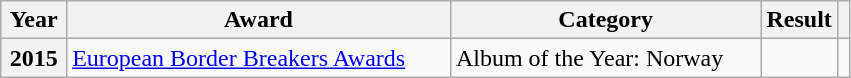<table class="wikitable sortable plainrowheaders">
<tr>
<th scope="col">Year</th>
<th scope="col">Award</th>
<th scope="col">Category</th>
<th scope="col" width=9%>Result</th>
<th scope="col" class="unsortable"></th>
</tr>
<tr>
<th rowspan="1" scope="row">2015</th>
<td><a href='#'>European Border Breakers Awards</a></td>
<td>Album of the Year: Norway</td>
<td></td>
<td style="text-align:center;"></td>
</tr>
</table>
